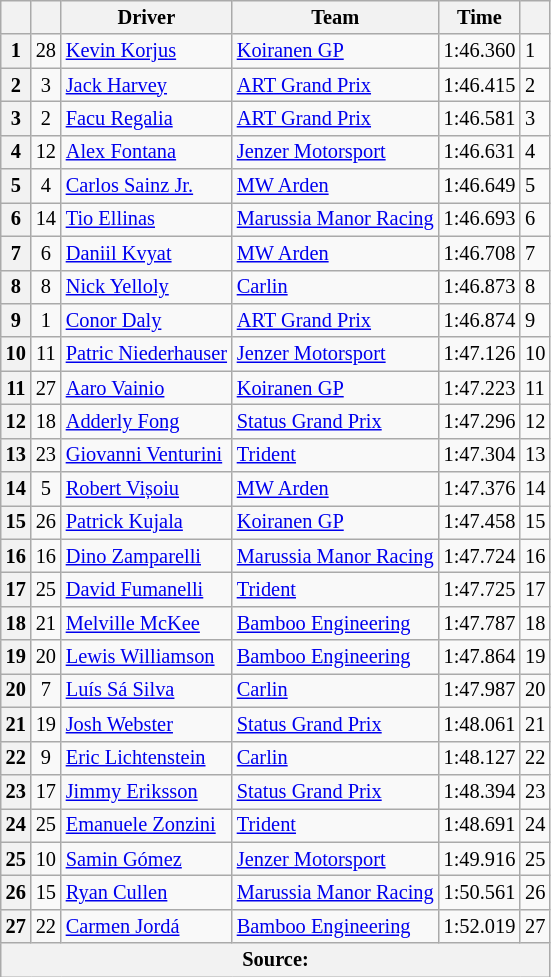<table class="wikitable" style="font-size:85%">
<tr>
<th></th>
<th></th>
<th>Driver</th>
<th>Team</th>
<th>Time</th>
<th></th>
</tr>
<tr>
<th>1</th>
<td align="center">28</td>
<td> <a href='#'>Kevin Korjus</a></td>
<td><a href='#'>Koiranen GP</a></td>
<td>1:46.360</td>
<td>1</td>
</tr>
<tr>
<th>2</th>
<td align="center">3</td>
<td> <a href='#'>Jack Harvey</a></td>
<td><a href='#'>ART Grand Prix</a></td>
<td>1:46.415</td>
<td>2</td>
</tr>
<tr>
<th>3</th>
<td align="center">2</td>
<td> <a href='#'>Facu Regalia</a></td>
<td><a href='#'>ART Grand Prix</a></td>
<td>1:46.581</td>
<td>3</td>
</tr>
<tr>
<th>4</th>
<td align="center">12</td>
<td> <a href='#'>Alex Fontana</a></td>
<td><a href='#'>Jenzer Motorsport</a></td>
<td>1:46.631</td>
<td>4</td>
</tr>
<tr>
<th>5</th>
<td align="center">4</td>
<td> <a href='#'>Carlos Sainz Jr.</a></td>
<td><a href='#'>MW Arden</a></td>
<td>1:46.649</td>
<td>5</td>
</tr>
<tr>
<th>6</th>
<td align="center">14</td>
<td> <a href='#'>Tio Ellinas</a></td>
<td><a href='#'>Marussia Manor Racing</a></td>
<td>1:46.693</td>
<td>6</td>
</tr>
<tr>
<th>7</th>
<td align="center">6</td>
<td> <a href='#'>Daniil Kvyat</a></td>
<td><a href='#'>MW Arden</a></td>
<td>1:46.708</td>
<td>7</td>
</tr>
<tr>
<th>8</th>
<td align="center">8</td>
<td> <a href='#'>Nick Yelloly</a></td>
<td><a href='#'>Carlin</a></td>
<td>1:46.873</td>
<td>8</td>
</tr>
<tr>
<th>9</th>
<td align="center">1</td>
<td> <a href='#'>Conor Daly</a></td>
<td><a href='#'>ART Grand Prix</a></td>
<td>1:46.874</td>
<td>9</td>
</tr>
<tr>
<th>10</th>
<td align="center">11</td>
<td> <a href='#'>Patric Niederhauser</a></td>
<td><a href='#'>Jenzer Motorsport</a></td>
<td>1:47.126</td>
<td>10</td>
</tr>
<tr>
<th>11</th>
<td align="center">27</td>
<td> <a href='#'>Aaro Vainio</a></td>
<td><a href='#'>Koiranen GP</a></td>
<td>1:47.223</td>
<td>11</td>
</tr>
<tr>
<th>12</th>
<td align="center">18</td>
<td> <a href='#'>Adderly Fong</a></td>
<td><a href='#'>Status Grand Prix</a></td>
<td>1:47.296</td>
<td>12</td>
</tr>
<tr>
<th>13</th>
<td align="center">23</td>
<td> <a href='#'>Giovanni Venturini</a></td>
<td><a href='#'>Trident</a></td>
<td>1:47.304</td>
<td>13</td>
</tr>
<tr>
<th>14</th>
<td align="center">5</td>
<td> <a href='#'>Robert Vișoiu</a></td>
<td><a href='#'>MW Arden</a></td>
<td>1:47.376</td>
<td>14</td>
</tr>
<tr>
<th>15</th>
<td align="center">26</td>
<td> <a href='#'>Patrick Kujala</a></td>
<td><a href='#'>Koiranen GP</a></td>
<td>1:47.458</td>
<td>15</td>
</tr>
<tr>
<th>16</th>
<td align="center">16</td>
<td> <a href='#'>Dino Zamparelli</a></td>
<td><a href='#'>Marussia Manor Racing</a></td>
<td>1:47.724</td>
<td>16</td>
</tr>
<tr>
<th>17</th>
<td align="center">25</td>
<td> <a href='#'>David Fumanelli</a></td>
<td><a href='#'>Trident</a></td>
<td>1:47.725</td>
<td>17</td>
</tr>
<tr>
<th>18</th>
<td align="center">21</td>
<td> <a href='#'>Melville McKee</a></td>
<td><a href='#'>Bamboo Engineering</a></td>
<td>1:47.787</td>
<td>18</td>
</tr>
<tr>
<th>19</th>
<td align="center">20</td>
<td> <a href='#'>Lewis Williamson</a></td>
<td><a href='#'>Bamboo Engineering</a></td>
<td>1:47.864</td>
<td>19</td>
</tr>
<tr>
<th>20</th>
<td align="center">7</td>
<td> <a href='#'>Luís Sá Silva</a></td>
<td><a href='#'>Carlin</a></td>
<td>1:47.987</td>
<td>20</td>
</tr>
<tr>
<th>21</th>
<td align="center">19</td>
<td> <a href='#'>Josh Webster</a></td>
<td><a href='#'>Status Grand Prix</a></td>
<td>1:48.061</td>
<td>21</td>
</tr>
<tr>
<th>22</th>
<td align="center">9</td>
<td> <a href='#'>Eric Lichtenstein</a></td>
<td><a href='#'>Carlin</a></td>
<td>1:48.127</td>
<td>22</td>
</tr>
<tr>
<th>23</th>
<td align="center">17</td>
<td> <a href='#'>Jimmy Eriksson</a></td>
<td><a href='#'>Status Grand Prix</a></td>
<td>1:48.394</td>
<td>23</td>
</tr>
<tr>
<th>24</th>
<td align="center">25</td>
<td> <a href='#'>Emanuele Zonzini</a></td>
<td><a href='#'>Trident</a></td>
<td>1:48.691</td>
<td>24</td>
</tr>
<tr>
<th>25</th>
<td align="center">10</td>
<td> <a href='#'>Samin Gómez</a></td>
<td><a href='#'>Jenzer Motorsport</a></td>
<td>1:49.916</td>
<td>25</td>
</tr>
<tr>
<th>26</th>
<td align="center">15</td>
<td> <a href='#'>Ryan Cullen</a></td>
<td><a href='#'>Marussia Manor Racing</a></td>
<td>1:50.561</td>
<td>26</td>
</tr>
<tr>
<th>27</th>
<td align="center">22</td>
<td> <a href='#'>Carmen Jordá</a></td>
<td><a href='#'>Bamboo Engineering</a></td>
<td>1:52.019</td>
<td>27</td>
</tr>
<tr>
<th colspan="7">Source:</th>
</tr>
</table>
